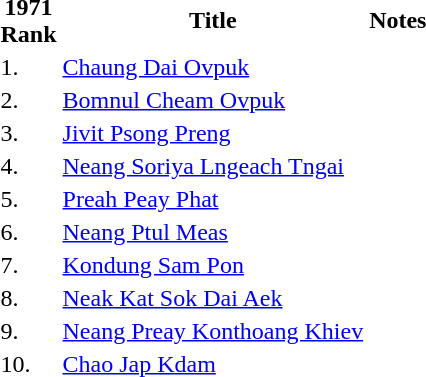<table>
<tr>
<th>1971<br>Rank</th>
<th>Title</th>
<th>Notes</th>
</tr>
<tr>
<td>1.</td>
<td><a href='#'>Chaung Dai Ovpuk</a></td>
<td></td>
</tr>
<tr>
<td>2.</td>
<td><a href='#'>Bomnul Cheam Ovpuk</a></td>
<td></td>
</tr>
<tr>
<td>3.</td>
<td><a href='#'>Jivit Psong Preng</a></td>
<td></td>
</tr>
<tr>
<td>4.</td>
<td><a href='#'>Neang Soriya Lngeach Tngai</a></td>
<td></td>
</tr>
<tr>
<td>5.</td>
<td><a href='#'>Preah Peay Phat</a></td>
<td></td>
</tr>
<tr>
<td>6.</td>
<td><a href='#'>Neang Ptul Meas</a></td>
<td></td>
</tr>
<tr>
<td>7.</td>
<td><a href='#'>Kondung Sam Pon</a></td>
<td></td>
</tr>
<tr>
<td>8.</td>
<td><a href='#'>Neak Kat Sok Dai Aek</a></td>
<td></td>
</tr>
<tr>
<td>9.</td>
<td><a href='#'>Neang Preay Konthoang Khiev</a></td>
<td></td>
</tr>
<tr>
<td>10.</td>
<td><a href='#'>Chao Jap Kdam</a></td>
<td></td>
</tr>
</table>
